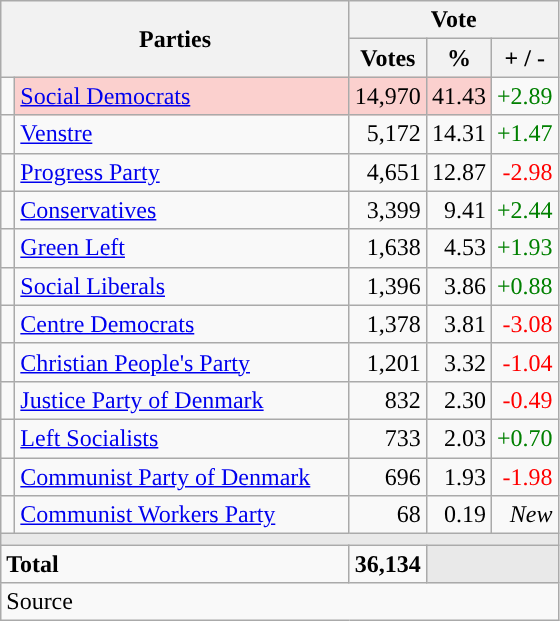<table class="wikitable" style="text-align:right;">
<tr>
<th style="text-align:centre;" rowspan="2" colspan="2" width="225">Parties</th>
<th colspan="3">Vote</th>
</tr>
<tr>
<th width="15">Votes</th>
<th width="15">%</th>
<th width="15">+ / -</th>
</tr>
<tr>
<td width="2" style="color:inherit;background:"></td>
<td bgcolor=#fbd0ce  align="left"><a href='#'>Social Democrats</a></td>
<td bgcolor=#fbd0ce>14,970</td>
<td bgcolor=#fbd0ce>41.43</td>
<td style=color:green;>+2.89</td>
</tr>
<tr>
<td width="2" style="color:inherit;background:"></td>
<td align="left"><a href='#'>Venstre</a></td>
<td>5,172</td>
<td>14.31</td>
<td style=color:green;>+1.47</td>
</tr>
<tr>
<td width="2" style="color:inherit;background:"></td>
<td align="left"><a href='#'>Progress Party</a></td>
<td>4,651</td>
<td>12.87</td>
<td style=color:red;>-2.98</td>
</tr>
<tr>
<td width="2" style="color:inherit;background:"></td>
<td align="left"><a href='#'>Conservatives</a></td>
<td>3,399</td>
<td>9.41</td>
<td style=color:green;>+2.44</td>
</tr>
<tr>
<td width="2" style="color:inherit;background:"></td>
<td align="left"><a href='#'>Green Left</a></td>
<td>1,638</td>
<td>4.53</td>
<td style=color:green;>+1.93</td>
</tr>
<tr>
<td width="2" style="color:inherit;background:"></td>
<td align="left"><a href='#'>Social Liberals</a></td>
<td>1,396</td>
<td>3.86</td>
<td style=color:green;>+0.88</td>
</tr>
<tr>
<td width="2" style="color:inherit;background:"></td>
<td align="left"><a href='#'>Centre Democrats</a></td>
<td>1,378</td>
<td>3.81</td>
<td style=color:red;>-3.08</td>
</tr>
<tr>
<td width="2" style="color:inherit;background:"></td>
<td align="left"><a href='#'>Christian People's Party</a></td>
<td>1,201</td>
<td>3.32</td>
<td style=color:red;>-1.04</td>
</tr>
<tr>
<td width="2" style="color:inherit;background:"></td>
<td align="left"><a href='#'>Justice Party of Denmark</a></td>
<td>832</td>
<td>2.30</td>
<td style=color:red;>-0.49</td>
</tr>
<tr>
<td width="2" style="color:inherit;background:"></td>
<td align="left"><a href='#'>Left Socialists</a></td>
<td>733</td>
<td>2.03</td>
<td style=color:green;>+0.70</td>
</tr>
<tr>
<td width="2" style="color:inherit;background:"></td>
<td align="left"><a href='#'>Communist Party of Denmark</a></td>
<td>696</td>
<td>1.93</td>
<td style=color:red;>-1.98</td>
</tr>
<tr>
<td width="2" style="color:inherit;background:"></td>
<td align="left"><a href='#'>Communist Workers Party</a></td>
<td>68</td>
<td>0.19</td>
<td><em>New</em></td>
</tr>
<tr>
<td colspan="7" bgcolor="#E9E9E9"></td>
</tr>
<tr>
<td align="left" colspan="2"><strong>Total</strong></td>
<td><strong>36,134</strong></td>
<td bgcolor="#E9E9E9" colspan="2"></td>
</tr>
<tr>
<td align="left" colspan="6">Source</td>
</tr>
</table>
